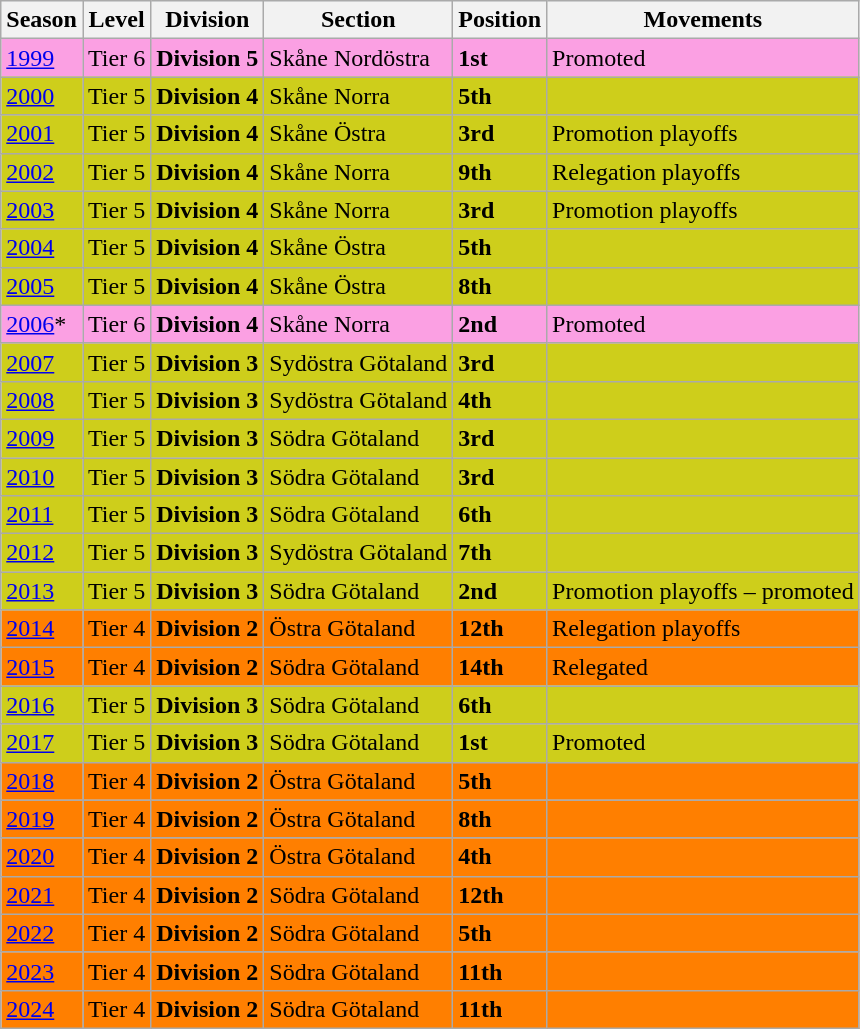<table class="wikitable">
<tr style="background:#f0f6fa;">
<th><strong>Season</strong></th>
<th><strong>Level</strong></th>
<th><strong>Division</strong></th>
<th><strong>Section</strong></th>
<th><strong>Position</strong></th>
<th><strong>Movements</strong></th>
</tr>
<tr>
<td style="background:#FBA0E3;"><a href='#'>1999</a></td>
<td style="background:#FBA0E3;">Tier 6</td>
<td style="background:#FBA0E3;"><strong>  Division 5 </strong></td>
<td style="background:#FBA0E3;">Skåne Nordöstra</td>
<td style="background:#FBA0E3;"><strong>1st</strong></td>
<td style="background:#FBA0E3;">Promoted</td>
</tr>
<tr>
<td style="background:#CECE1B;"><a href='#'>2000</a></td>
<td style="background:#CECE1B;">Tier 5</td>
<td style="background:#CECE1B;"><strong>Division 4</strong></td>
<td style="background:#CECE1B;">Skåne Norra</td>
<td style="background:#CECE1B;"><strong>5th</strong></td>
<td style="background:#CECE1B;"></td>
</tr>
<tr>
<td style="background:#CECE1B;"><a href='#'>2001</a></td>
<td style="background:#CECE1B;">Tier 5</td>
<td style="background:#CECE1B;"><strong>Division 4</strong></td>
<td style="background:#CECE1B;">Skåne Östra</td>
<td style="background:#CECE1B;"><strong>3rd</strong></td>
<td style="background:#CECE1B;">Promotion playoffs</td>
</tr>
<tr>
<td style="background:#CECE1B;"><a href='#'>2002</a></td>
<td style="background:#CECE1B;">Tier 5</td>
<td style="background:#CECE1B;"><strong>Division 4</strong></td>
<td style="background:#CECE1B;">Skåne Norra</td>
<td style="background:#CECE1B;"><strong>9th</strong></td>
<td style="background:#CECE1B;">Relegation playoffs</td>
</tr>
<tr>
<td style="background:#CECE1B;"><a href='#'>2003</a></td>
<td style="background:#CECE1B;">Tier 5</td>
<td style="background:#CECE1B;"><strong>Division 4</strong></td>
<td style="background:#CECE1B;">Skåne Norra</td>
<td style="background:#CECE1B;"><strong>3rd</strong></td>
<td style="background:#CECE1B;">Promotion playoffs</td>
</tr>
<tr>
<td style="background:#CECE1B;"><a href='#'>2004</a></td>
<td style="background:#CECE1B;">Tier 5</td>
<td style="background:#CECE1B;"><strong>Division 4</strong></td>
<td style="background:#CECE1B;">Skåne Östra</td>
<td style="background:#CECE1B;"><strong>5th</strong></td>
<td style="background:#CECE1B;"></td>
</tr>
<tr>
<td style="background:#CECE1B;"><a href='#'>2005</a></td>
<td style="background:#CECE1B;">Tier 5</td>
<td style="background:#CECE1B;"><strong>Division 4</strong></td>
<td style="background:#CECE1B;">Skåne Östra</td>
<td style="background:#CECE1B;"><strong>8th</strong></td>
<td style="background:#CECE1B;"></td>
</tr>
<tr>
<td style="background:#FBA0E3;"><a href='#'>2006</a>*</td>
<td style="background:#FBA0E3;">Tier 6</td>
<td style="background:#FBA0E3;"><strong>Division 4</strong></td>
<td style="background:#FBA0E3;">Skåne Norra</td>
<td style="background:#FBA0E3;"><strong>2nd</strong></td>
<td style="background:#FBA0E3;">Promoted</td>
</tr>
<tr>
<td style="background:#CECE1B;"><a href='#'>2007</a></td>
<td style="background:#CECE1B;">Tier 5</td>
<td style="background:#CECE1B;"><strong>Division 3</strong></td>
<td style="background:#CECE1B;">Sydöstra Götaland</td>
<td style="background:#CECE1B;"><strong>3rd</strong></td>
<td style="background:#CECE1B;"></td>
</tr>
<tr>
<td style="background:#CECE1B;"><a href='#'>2008</a></td>
<td style="background:#CECE1B;">Tier 5</td>
<td style="background:#CECE1B;"><strong>Division 3</strong></td>
<td style="background:#CECE1B;">Sydöstra Götaland</td>
<td style="background:#CECE1B;"><strong>4th</strong></td>
<td style="background:#CECE1B;"></td>
</tr>
<tr>
<td style="background:#CECE1B;"><a href='#'>2009</a></td>
<td style="background:#CECE1B;">Tier 5</td>
<td style="background:#CECE1B;"><strong>Division 3</strong></td>
<td style="background:#CECE1B;">Södra Götaland</td>
<td style="background:#CECE1B;"><strong>3rd</strong></td>
<td style="background:#CECE1B;"></td>
</tr>
<tr>
<td style="background:#CECE1B;"><a href='#'>2010</a></td>
<td style="background:#CECE1B;">Tier 5</td>
<td style="background:#CECE1B;"><strong>Division 3</strong></td>
<td style="background:#CECE1B;">Södra Götaland</td>
<td style="background:#CECE1B;"><strong>3rd</strong></td>
<td style="background:#CECE1B;"></td>
</tr>
<tr>
<td style="background:#CECE1B;"><a href='#'>2011</a></td>
<td style="background:#CECE1B;">Tier 5</td>
<td style="background:#CECE1B;"><strong>Division 3</strong></td>
<td style="background:#CECE1B;">Södra Götaland</td>
<td style="background:#CECE1B;"><strong>6th</strong></td>
<td style="background:#CECE1B;"></td>
</tr>
<tr>
<td style="background:#CECE1B;"><a href='#'>2012</a></td>
<td style="background:#CECE1B;">Tier 5</td>
<td style="background:#CECE1B;"><strong>Division 3</strong></td>
<td style="background:#CECE1B;">Sydöstra Götaland</td>
<td style="background:#CECE1B;"><strong>7th</strong></td>
<td style="background:#CECE1B;"></td>
</tr>
<tr>
<td style="background:#CECE1B;"><a href='#'>2013</a></td>
<td style="background:#CECE1B;">Tier 5</td>
<td style="background:#CECE1B;"><strong>Division 3</strong></td>
<td style="background:#CECE1B;">Södra Götaland</td>
<td style="background:#CECE1B;"><strong>2nd</strong></td>
<td style="background:#CECE1B;">Promotion playoffs – promoted</td>
</tr>
<tr>
<td style="background:#FF7F00;"><a href='#'>2014</a></td>
<td style="background:#FF7F00;">Tier 4</td>
<td style="background:#FF7F00;"><strong>Division 2</strong></td>
<td style="background:#FF7F00;">Östra Götaland</td>
<td style="background:#FF7F00;"><strong>12th</strong></td>
<td style="background:#FF7F00;">Relegation playoffs</td>
</tr>
<tr>
<td style="background:#FF7F00;"><a href='#'>2015</a></td>
<td style="background:#FF7F00;">Tier 4</td>
<td style="background:#FF7F00;"><strong>Division 2</strong></td>
<td style="background:#FF7F00;">Södra Götaland</td>
<td style="background:#FF7F00;"><strong>14th</strong></td>
<td style="background:#FF7F00;">Relegated</td>
</tr>
<tr>
<td style="background:#CECE1B;"><a href='#'>2016</a></td>
<td style="background:#CECE1B;">Tier 5</td>
<td style="background:#CECE1B;"><strong>Division 3</strong></td>
<td style="background:#CECE1B;">Södra Götaland</td>
<td style="background:#CECE1B;"><strong>6th</strong></td>
<td style="background:#CECE1B;"></td>
</tr>
<tr>
<td style="background:#CECE1B;"><a href='#'>2017</a></td>
<td style="background:#CECE1B;">Tier 5</td>
<td style="background:#CECE1B;"><strong>Division 3</strong></td>
<td style="background:#CECE1B;">Södra Götaland</td>
<td style="background:#CECE1B;"><strong>1st</strong></td>
<td style="background:#CECE1B;">Promoted</td>
</tr>
<tr>
<td style="background:#FF7F00;"><a href='#'>2018</a></td>
<td style="background:#FF7F00;">Tier 4</td>
<td style="background:#FF7F00;"><strong>Division 2</strong></td>
<td style="background:#FF7F00;">Östra Götaland</td>
<td style="background:#FF7F00;"><strong>5th</strong></td>
<td style="background:#FF7F00;"></td>
</tr>
<tr>
<td style="background:#FF7F00;"><a href='#'>2019</a></td>
<td style="background:#FF7F00;">Tier 4</td>
<td style="background:#FF7F00;"><strong>Division 2</strong></td>
<td style="background:#FF7F00;">Östra Götaland</td>
<td style="background:#FF7F00;"><strong>8th</strong></td>
<td style="background:#FF7F00;"></td>
</tr>
<tr>
<td style="background:#FF7F00;"><a href='#'>2020</a></td>
<td style="background:#FF7F00;">Tier 4</td>
<td style="background:#FF7F00;"><strong>Division 2</strong></td>
<td style="background:#FF7F00;">Östra Götaland</td>
<td style="background:#FF7F00;"><strong>4th</strong></td>
<td style="background:#FF7F00;"></td>
</tr>
<tr>
<td style="background:#FF7F00;"><a href='#'>2021</a></td>
<td style="background:#FF7F00;">Tier 4</td>
<td style="background:#FF7F00;"><strong>Division 2</strong></td>
<td style="background:#FF7F00;">Södra Götaland</td>
<td style="background:#FF7F00;"><strong>12th</strong></td>
<td style="background:#FF7F00;"></td>
</tr>
<tr>
<td style="background:#FF7F00;"><a href='#'>2022</a></td>
<td style="background:#FF7F00;">Tier 4</td>
<td style="background:#FF7F00;"><strong>Division 2</strong></td>
<td style="background:#FF7F00;">Södra Götaland</td>
<td style="background:#FF7F00;"><strong>5th</strong></td>
<td style="background:#FF7F00;"></td>
</tr>
<tr>
<td style="background:#FF7F00;"><a href='#'>2023</a></td>
<td style="background:#FF7F00;">Tier 4</td>
<td style="background:#FF7F00;"><strong>Division 2</strong></td>
<td style="background:#FF7F00;">Södra Götaland</td>
<td style="background:#FF7F00;"><strong>11th</strong></td>
<td style="background:#FF7F00;"></td>
</tr>
<tr>
<td style="background:#FF7F00;"><a href='#'>2024</a></td>
<td style="background:#FF7F00;">Tier 4</td>
<td style="background:#FF7F00;"><strong>Division 2</strong></td>
<td style="background:#FF7F00;">Södra Götaland</td>
<td style="background:#FF7F00;"><strong>11th</strong></td>
<td style="background:#FF7F00;"></td>
</tr>
</table>
